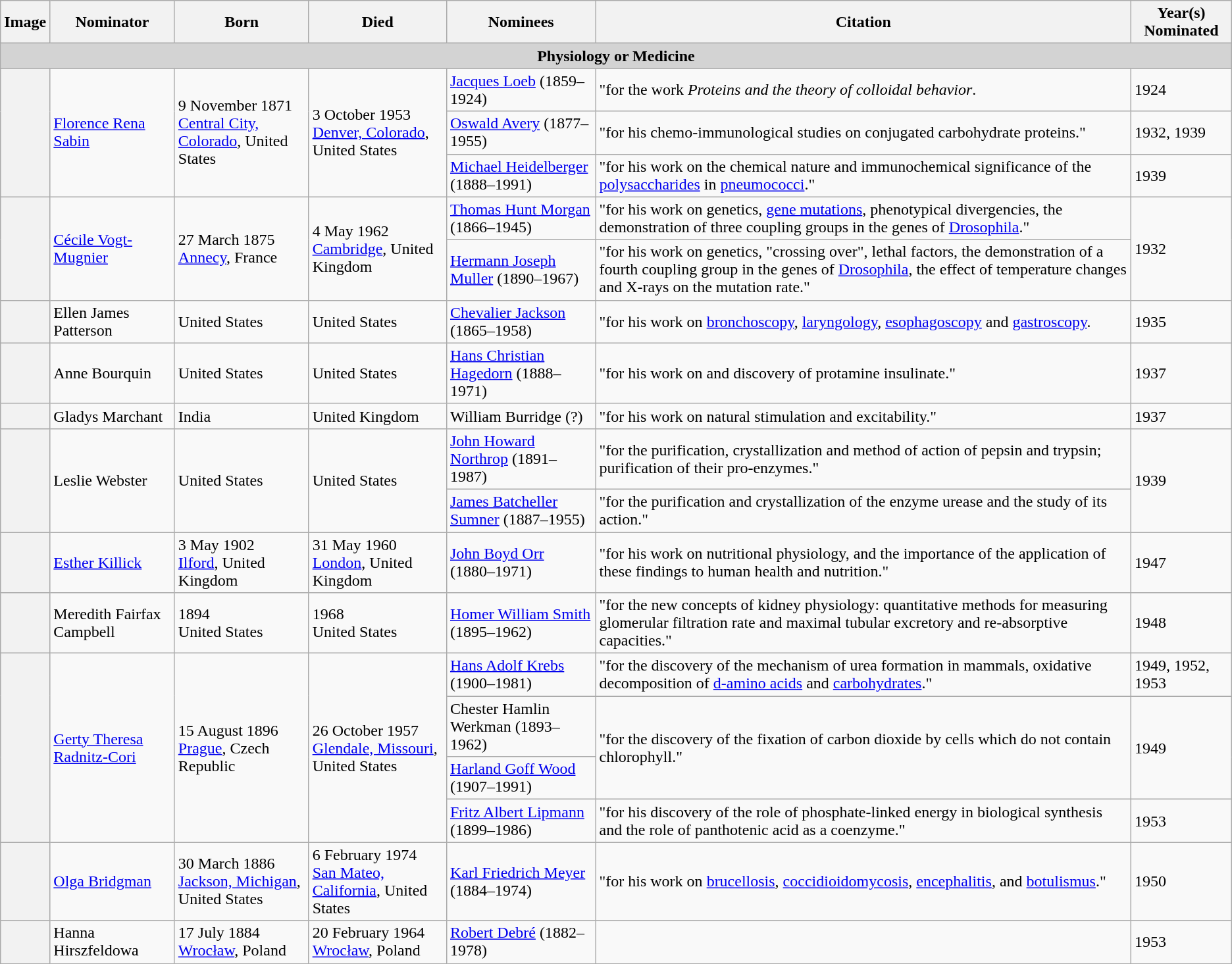<table class="wikitable sortable">
<tr>
<th>Image</th>
<th>Nominator</th>
<th>Born</th>
<th>Died</th>
<th>Nominees</th>
<th>Citation</th>
<th>Year(s) Nominated</th>
</tr>
<tr>
<td colspan=7 align=center style="background:lightgray;white-space:nowrap"><strong>Physiology or Medicine</strong></td>
</tr>
<tr>
<th rowspan=3!scope="row"></th>
<td rowspan=3><a href='#'>Florence Rena Sabin</a></td>
<td rowspan=3>9 November 1871 <br> <a href='#'>Central City, Colorado</a>, United States</td>
<td rowspan=3>3 October 1953 <br> <a href='#'>Denver, Colorado</a>, United States</td>
<td><a href='#'>Jacques Loeb</a> (1859–1924)</td>
<td>"for the work <em>Proteins and the theory of colloidal behavior</em>.</td>
<td>1924</td>
</tr>
<tr>
<td><a href='#'>Oswald Avery</a> (1877–1955)</td>
<td>"for his chemo-immunological studies on conjugated carbohydrate proteins."</td>
<td>1932, 1939</td>
</tr>
<tr>
<td><a href='#'>Michael Heidelberger</a> (1888–1991)</td>
<td>"for his work on the chemical nature and immunochemical significance of the <a href='#'>polysaccharides</a> in <a href='#'>pneumococci</a>."</td>
<td>1939</td>
</tr>
<tr>
<th rowspan=2!scope="row"></th>
<td rowspan=2><a href='#'>Cécile Vogt-Mugnier</a></td>
<td rowspan=2>27 March 1875 <br> <a href='#'>Annecy</a>, France</td>
<td rowspan=2>4 May 1962 <br> <a href='#'>Cambridge</a>, United Kingdom</td>
<td><a href='#'>Thomas Hunt Morgan</a> (1866–1945)</td>
<td>"for his work on genetics, <a href='#'>gene mutations</a>, phenotypical divergencies, the demonstration of three coupling groups in the genes of <a href='#'>Drosophila</a>."</td>
<td rowspan=2>1932</td>
</tr>
<tr>
<td><a href='#'>Hermann Joseph Muller</a> (1890–1967)</td>
<td>"for his work on genetics, "crossing over", lethal factors, the demonstration of a fourth coupling group in the genes of <a href='#'>Drosophila</a>, the effect of temperature changes and X-rays on the mutation rate."</td>
</tr>
<tr>
<th scope="row"></th>
<td>Ellen James Patterson</td>
<td>United States</td>
<td>United States</td>
<td><a href='#'>Chevalier Jackson</a> (1865–1958)</td>
<td>"for his work on <a href='#'>bronchoscopy</a>, <a href='#'>laryngology</a>, <a href='#'>esophagoscopy</a> and <a href='#'>gastroscopy</a>.</td>
<td>1935</td>
</tr>
<tr>
<th scope="row"></th>
<td>Anne Bourquin</td>
<td>United States</td>
<td>United States</td>
<td><a href='#'>Hans Christian Hagedorn</a> (1888–1971)</td>
<td>"for his work on and discovery of protamine insulinate."</td>
<td>1937</td>
</tr>
<tr>
<th scope="row"></th>
<td>Gladys Marchant</td>
<td>India</td>
<td>United Kingdom</td>
<td>William Burridge (?)</td>
<td>"for his work on natural stimulation and excitability."</td>
<td>1937</td>
</tr>
<tr>
<th rowspan=2!scope="row"></th>
<td rowspan=2>Leslie Webster</td>
<td rowspan=2>United States</td>
<td rowspan=2>United States</td>
<td><a href='#'>John Howard Northrop</a> (1891–1987)</td>
<td>"for the purification, crystallization and method of action of pepsin and trypsin; purification of their pro-enzymes."</td>
<td rowspan=2>1939</td>
</tr>
<tr>
<td><a href='#'>James Batcheller Sumner</a> (1887–1955)</td>
<td>"for the purification and crystallization of the enzyme urease and the study of its action."</td>
</tr>
<tr>
<th scope="row"></th>
<td><a href='#'>Esther Killick</a></td>
<td>3 May 1902 <br> <a href='#'>Ilford</a>, United Kingdom</td>
<td>31 May 1960 <br> <a href='#'>London</a>, United Kingdom</td>
<td><a href='#'>John Boyd Orr</a> (1880–1971)</td>
<td>"for his work on nutritional physiology, and the importance of the application of these findings to human health and nutrition."</td>
<td>1947</td>
</tr>
<tr>
<th scope="row"></th>
<td>Meredith Fairfax Campbell</td>
<td>1894 <br> United States</td>
<td>1968 <br> United States</td>
<td><a href='#'>Homer William Smith</a> (1895–1962)</td>
<td>"for the new concepts of kidney physiology: quantitative methods for measuring glomerular filtration rate and maximal tubular excretory and re-absorptive capacities."</td>
<td>1948</td>
</tr>
<tr>
<th rowspan=4!scope="row"></th>
<td rowspan=4><a href='#'>Gerty Theresa Radnitz-Cori</a></td>
<td rowspan=4>15 August 1896 <br> <a href='#'>Prague</a>, Czech Republic</td>
<td rowspan=4>26 October 1957 <br> <a href='#'>Glendale, Missouri</a>, United States</td>
<td><a href='#'>Hans Adolf Krebs</a> (1900–1981)</td>
<td>"for the discovery of the mechanism of urea formation in mammals, oxidative decomposition of <a href='#'>d-amino acids</a> and <a href='#'>carbohydrates</a>."</td>
<td>1949, 1952, 1953</td>
</tr>
<tr>
<td>Chester Hamlin Werkman (1893–1962)</td>
<td rowspan=2>"for the discovery of the fixation of carbon dioxide by cells which do not contain chlorophyll."</td>
<td rowspan=2>1949</td>
</tr>
<tr>
<td><a href='#'>Harland Goff Wood</a> (1907–1991)</td>
</tr>
<tr>
<td><a href='#'>Fritz Albert Lipmann</a> (1899–1986)</td>
<td>"for his discovery of the role of phosphate-linked energy in biological synthesis and the role of panthotenic acid as a coenzyme."</td>
<td>1953</td>
</tr>
<tr>
<th scope="row"></th>
<td><a href='#'>Olga Bridgman</a></td>
<td>30 March 1886 <br> <a href='#'>Jackson, Michigan</a>, United States</td>
<td>6 February 1974 <br> <a href='#'>San Mateo, California</a>, United States</td>
<td><a href='#'>Karl Friedrich Meyer</a> (1884–1974)</td>
<td>"for his work on <a href='#'>brucellosis</a>, <a href='#'>coccidioidomycosis</a>, <a href='#'>encephalitis</a>, and <a href='#'>botulismus</a>."</td>
<td>1950</td>
</tr>
<tr>
<th scope="row"></th>
<td>Hanna Hirszfeldowa</td>
<td>17 July 1884 <br> <a href='#'>Wrocław</a>, Poland</td>
<td>20 February 1964 <br> <a href='#'>Wrocław</a>, Poland</td>
<td><a href='#'>Robert Debré</a> (1882–1978)</td>
<td></td>
<td>1953</td>
</tr>
</table>
